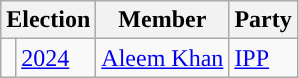<table class="wikitable">
<tr>
<th colspan="2">Election</th>
<th>Member</th>
<th>Party</th>
</tr>
<tr>
<td style="background-color: "></td>
<td><a href='#'>2024</a></td>
<td><a href='#'>Aleem Khan</a></td>
<td><a href='#'>IPP</a></td>
</tr>
</table>
